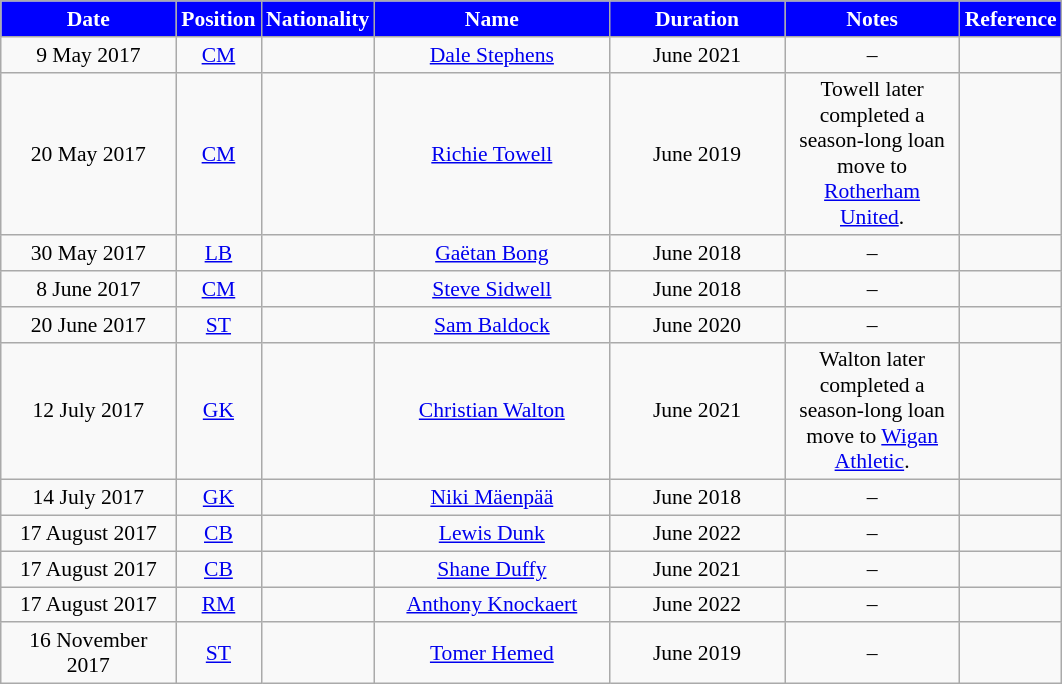<table class="wikitable"  style="text-align:center; font-size:90%; ">
<tr>
<th style="background:#0000FF; color:#FFFFFF; width:110px;">Date</th>
<th style="background:#0000FF; color:#FFFFFF; width:50px;">Position</th>
<th style="background:#0000FF; color:#FFFFFF; width:50px;">Nationality</th>
<th style="background:#0000FF; color:#FFFFFF; width:150px;">Name</th>
<th style="background:#0000FF; color:#FFFFFF; width:110px;">Duration</th>
<th style="background:#0000FF; color:#FFFFFF; width:110px;">Notes</th>
<th style="background:#0000FF; color:#FFFFFF; width:25px;">Reference</th>
</tr>
<tr>
<td>9 May 2017</td>
<td><a href='#'>CM</a></td>
<td></td>
<td><a href='#'>Dale Stephens</a></td>
<td>June 2021</td>
<td>–</td>
<td></td>
</tr>
<tr>
<td>20 May 2017</td>
<td><a href='#'>CM</a></td>
<td></td>
<td><a href='#'>Richie Towell</a></td>
<td>June 2019</td>
<td>Towell later completed a season-long loan move to <a href='#'>Rotherham United</a>.</td>
<td></td>
</tr>
<tr>
<td>30 May 2017</td>
<td><a href='#'>LB</a></td>
<td></td>
<td><a href='#'>Gaëtan Bong</a></td>
<td>June 2018</td>
<td>–</td>
<td></td>
</tr>
<tr>
<td>8 June 2017</td>
<td><a href='#'>CM</a></td>
<td></td>
<td><a href='#'>Steve Sidwell</a></td>
<td>June 2018</td>
<td>–</td>
<td></td>
</tr>
<tr>
<td>20 June 2017</td>
<td><a href='#'>ST</a></td>
<td></td>
<td><a href='#'>Sam Baldock</a></td>
<td>June 2020</td>
<td>–</td>
<td></td>
</tr>
<tr>
<td>12 July 2017</td>
<td><a href='#'>GK</a></td>
<td></td>
<td><a href='#'>Christian Walton</a></td>
<td>June 2021</td>
<td>Walton later completed a season-long loan move to <a href='#'>Wigan Athletic</a>.</td>
<td></td>
</tr>
<tr>
<td>14 July 2017</td>
<td><a href='#'>GK</a></td>
<td></td>
<td><a href='#'>Niki Mäenpää</a></td>
<td>June 2018</td>
<td>–</td>
<td></td>
</tr>
<tr>
<td>17 August 2017</td>
<td><a href='#'>CB</a></td>
<td></td>
<td><a href='#'>Lewis Dunk</a></td>
<td>June 2022</td>
<td>–</td>
<td></td>
</tr>
<tr>
<td>17 August 2017</td>
<td><a href='#'>CB</a></td>
<td></td>
<td><a href='#'>Shane Duffy</a></td>
<td>June 2021</td>
<td>–</td>
<td></td>
</tr>
<tr>
<td>17 August 2017</td>
<td><a href='#'>RM</a></td>
<td></td>
<td><a href='#'>Anthony Knockaert</a></td>
<td>June 2022</td>
<td>–</td>
<td></td>
</tr>
<tr>
<td>16 November 2017</td>
<td><a href='#'>ST</a></td>
<td></td>
<td><a href='#'>Tomer Hemed</a></td>
<td>June 2019</td>
<td>–</td>
<td></td>
</tr>
</table>
